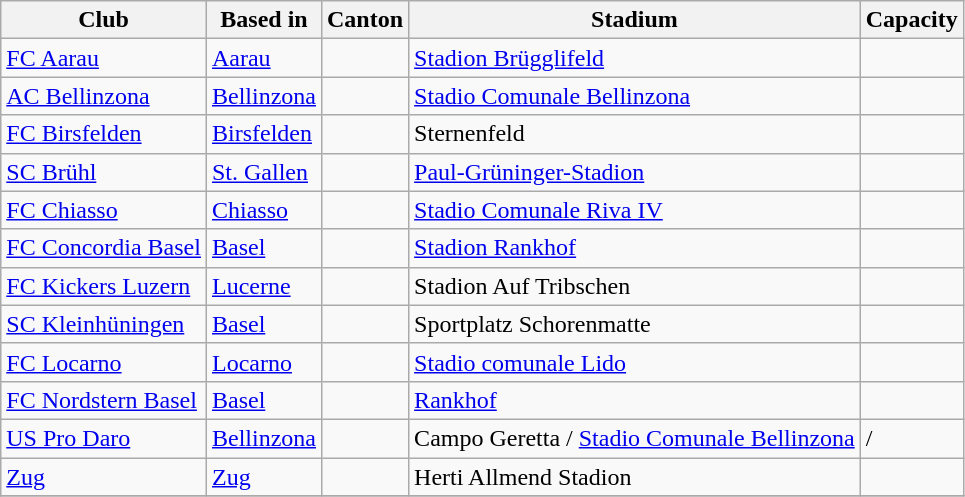<table class="wikitable">
<tr>
<th>Club</th>
<th>Based in</th>
<th>Canton</th>
<th>Stadium</th>
<th>Capacity</th>
</tr>
<tr>
<td><a href='#'>FC Aarau</a></td>
<td><a href='#'>Aarau</a></td>
<td></td>
<td><a href='#'>Stadion Brügglifeld</a></td>
<td></td>
</tr>
<tr>
<td><a href='#'>AC Bellinzona</a></td>
<td><a href='#'>Bellinzona</a></td>
<td></td>
<td><a href='#'>Stadio Comunale Bellinzona</a></td>
<td></td>
</tr>
<tr>
<td><a href='#'>FC Birsfelden</a></td>
<td><a href='#'>Birsfelden</a></td>
<td></td>
<td>Sternenfeld</td>
<td></td>
</tr>
<tr>
<td><a href='#'>SC Brühl</a></td>
<td><a href='#'>St. Gallen</a></td>
<td></td>
<td><a href='#'>Paul-Grüninger-Stadion</a></td>
<td></td>
</tr>
<tr>
<td><a href='#'>FC Chiasso</a></td>
<td><a href='#'>Chiasso</a></td>
<td></td>
<td><a href='#'>Stadio Comunale Riva IV</a></td>
<td></td>
</tr>
<tr>
<td><a href='#'>FC Concordia Basel</a></td>
<td><a href='#'>Basel</a></td>
<td></td>
<td><a href='#'>Stadion Rankhof</a></td>
<td></td>
</tr>
<tr>
<td><a href='#'>FC Kickers Luzern</a></td>
<td><a href='#'>Lucerne</a></td>
<td></td>
<td>Stadion Auf Tribschen</td>
<td></td>
</tr>
<tr>
<td><a href='#'>SC Kleinhüningen</a></td>
<td><a href='#'>Basel</a></td>
<td></td>
<td>Sportplatz Schorenmatte</td>
<td></td>
</tr>
<tr>
<td><a href='#'>FC Locarno</a></td>
<td><a href='#'>Locarno</a></td>
<td></td>
<td><a href='#'>Stadio comunale Lido</a></td>
<td></td>
</tr>
<tr>
<td><a href='#'>FC Nordstern Basel</a></td>
<td><a href='#'>Basel</a></td>
<td></td>
<td><a href='#'>Rankhof</a></td>
<td></td>
</tr>
<tr>
<td><a href='#'>US Pro Daro</a></td>
<td><a href='#'>Bellinzona</a></td>
<td></td>
<td>Campo Geretta / <a href='#'>Stadio Comunale Bellinzona</a></td>
<td> / </td>
</tr>
<tr>
<td><a href='#'>Zug</a></td>
<td><a href='#'>Zug</a></td>
<td></td>
<td>Herti Allmend Stadion</td>
<td></td>
</tr>
<tr>
</tr>
</table>
